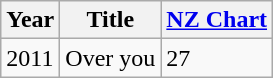<table class="wikitable">
<tr>
<th>Year</th>
<th>Title</th>
<th><a href='#'>NZ Chart</a></th>
</tr>
<tr>
<td>2011</td>
<td>Over you</td>
<td>27</td>
</tr>
</table>
